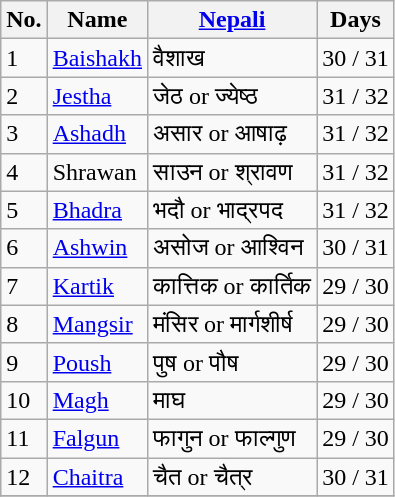<table class="wikitable">
<tr>
<th>No.</th>
<th>Name</th>
<th><a href='#'>Nepali</a></th>
<th>Days</th>
</tr>
<tr>
<td>1</td>
<td><a href='#'>Baishakh</a></td>
<td>वैशाख</td>
<td>30 / 31</td>
</tr>
<tr>
<td>2</td>
<td><a href='#'>Jestha</a></td>
<td>जेठ or ज्येष्ठ</td>
<td>31 / 32</td>
</tr>
<tr>
<td>3</td>
<td><a href='#'>Ashadh</a></td>
<td>असार or आषाढ़</td>
<td>31 / 32</td>
</tr>
<tr>
<td>4</td>
<td>Shrawan</td>
<td>साउन or श्रावण</td>
<td>31 / 32</td>
</tr>
<tr>
<td>5</td>
<td><a href='#'>Bhadra</a></td>
<td>भदौ or भाद्रपद</td>
<td>31 / 32</td>
</tr>
<tr>
<td>6</td>
<td><a href='#'>Ashwin</a></td>
<td>असोज or आश्विन</td>
<td>30 / 31</td>
</tr>
<tr>
<td>7</td>
<td><a href='#'>Kartik</a></td>
<td>कात्तिक or कार्तिक</td>
<td>29 / 30</td>
</tr>
<tr>
<td>8</td>
<td><a href='#'>Mangsir</a></td>
<td>मंसिर or मार्गशीर्ष</td>
<td>29 / 30</td>
</tr>
<tr>
<td>9</td>
<td><a href='#'>Poush</a></td>
<td>पुष or पौष</td>
<td>29 / 30</td>
</tr>
<tr>
<td>10</td>
<td><a href='#'>Magh</a></td>
<td>माघ</td>
<td>29 / 30</td>
</tr>
<tr>
<td>11</td>
<td><a href='#'>Falgun</a></td>
<td>फागुन or फाल्गुण</td>
<td>29 / 30</td>
</tr>
<tr>
<td>12</td>
<td><a href='#'>Chaitra</a></td>
<td>चैत or चैत्र</td>
<td>30 / 31</td>
</tr>
<tr>
</tr>
</table>
